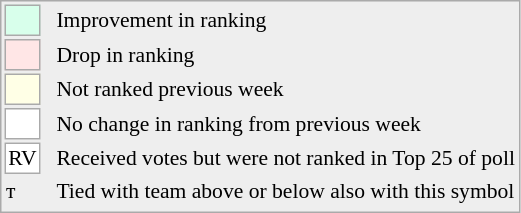<table style="font-size:90%; border:1px solid #aaa; white-space:nowrap; background:#eee;">
<tr>
<td style="background:#d8ffeb; width:20px; border:1px solid #aaa;"> </td>
<td rowspan=6> </td>
<td>Improvement in ranking</td>
</tr>
<tr>
<td style="background:#ffe6e6; width:20px; border:1px solid #aaa;"> </td>
<td>Drop in ranking</td>
</tr>
<tr>
<td style="background:#ffffe6; width:20px; border:1px solid #aaa;"> </td>
<td>Not ranked previous week</td>
</tr>
<tr>
<td style="background:#fff; width:20px; border:1px solid #aaa;"> </td>
<td>No change in ranking from previous week</td>
</tr>
<tr>
<td style="text-align:center; width:20px; border:1px solid #aaa; background:white;">RV</td>
<td>Received votes but were not ranked in Top 25 of poll</td>
</tr>
<tr>
<td>т</td>
<td>Tied with team above or below also with this symbol</td>
</tr>
<tr>
</tr>
</table>
